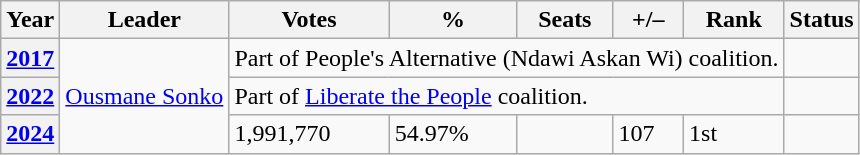<table class="wikitable">
<tr>
<th>Year</th>
<th>Leader</th>
<th>Votes</th>
<th>%</th>
<th>Seats</th>
<th>+/–</th>
<th>Rank</th>
<th>Status</th>
</tr>
<tr>
<th><a href='#'>2017</a></th>
<td rowspan=3><a href='#'>Ousmane Sonko</a></td>
<td colspan=5>Part of People's Alternative (Ndawi Askan Wi) coalition.</td>
<td></td>
</tr>
<tr>
<th><a href='#'>2022</a></th>
<td colspan=5>Part of <a href='#'>Liberate the People</a> coalition.</td>
<td></td>
</tr>
<tr>
<th><a href='#'>2024</a></th>
<td>1,991,770</td>
<td>54.97%</td>
<td></td>
<td> 107</td>
<td> 1st</td>
<td></td>
</tr>
</table>
